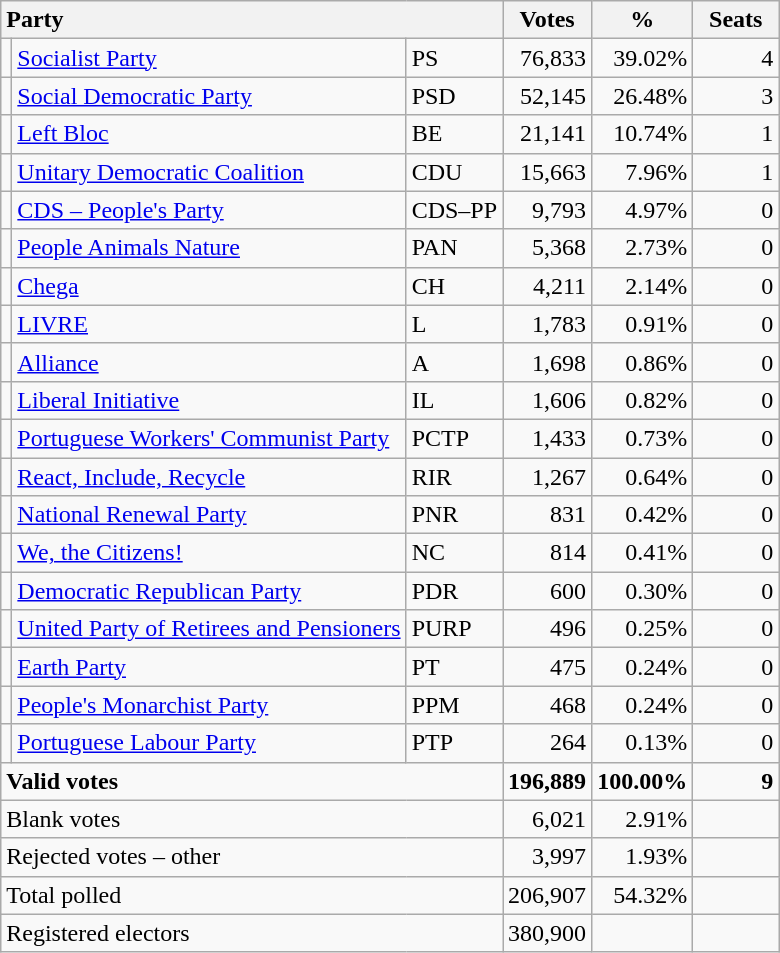<table class="wikitable" border="1" style="text-align:right;">
<tr>
<th style="text-align:left;" colspan=3>Party</th>
<th align=center width="50">Votes</th>
<th align=center width="50">%</th>
<th align=center width="50">Seats</th>
</tr>
<tr>
<td></td>
<td align=left><a href='#'>Socialist Party</a></td>
<td align=left>PS</td>
<td>76,833</td>
<td>39.02%</td>
<td>4</td>
</tr>
<tr>
<td></td>
<td align=left><a href='#'>Social Democratic Party</a></td>
<td align=left>PSD</td>
<td>52,145</td>
<td>26.48%</td>
<td>3</td>
</tr>
<tr>
<td></td>
<td align=left><a href='#'>Left Bloc</a></td>
<td align=left>BE</td>
<td>21,141</td>
<td>10.74%</td>
<td>1</td>
</tr>
<tr>
<td></td>
<td align=left style="white-space: nowrap;"><a href='#'>Unitary Democratic Coalition</a></td>
<td align=left>CDU</td>
<td>15,663</td>
<td>7.96%</td>
<td>1</td>
</tr>
<tr>
<td></td>
<td align=left><a href='#'>CDS – People's Party</a></td>
<td align=left style="white-space: nowrap;">CDS–PP</td>
<td>9,793</td>
<td>4.97%</td>
<td>0</td>
</tr>
<tr>
<td></td>
<td align=left><a href='#'>People Animals Nature</a></td>
<td align=left>PAN</td>
<td>5,368</td>
<td>2.73%</td>
<td>0</td>
</tr>
<tr>
<td></td>
<td align=left><a href='#'>Chega</a></td>
<td align=left>CH</td>
<td>4,211</td>
<td>2.14%</td>
<td>0</td>
</tr>
<tr>
<td></td>
<td align=left><a href='#'>LIVRE</a></td>
<td align=left>L</td>
<td>1,783</td>
<td>0.91%</td>
<td>0</td>
</tr>
<tr>
<td></td>
<td align=left><a href='#'>Alliance</a></td>
<td align=left>A</td>
<td>1,698</td>
<td>0.86%</td>
<td>0</td>
</tr>
<tr>
<td></td>
<td align=left><a href='#'>Liberal Initiative</a></td>
<td align=left>IL</td>
<td>1,606</td>
<td>0.82%</td>
<td>0</td>
</tr>
<tr>
<td></td>
<td align=left><a href='#'>Portuguese Workers' Communist Party</a></td>
<td align=left>PCTP</td>
<td>1,433</td>
<td>0.73%</td>
<td>0</td>
</tr>
<tr>
<td></td>
<td align=left><a href='#'>React, Include, Recycle</a></td>
<td align=left>RIR</td>
<td>1,267</td>
<td>0.64%</td>
<td>0</td>
</tr>
<tr>
<td></td>
<td align=left><a href='#'>National Renewal Party</a></td>
<td align=left>PNR</td>
<td>831</td>
<td>0.42%</td>
<td>0</td>
</tr>
<tr>
<td></td>
<td align=left><a href='#'>We, the Citizens!</a></td>
<td align=left>NC</td>
<td>814</td>
<td>0.41%</td>
<td>0</td>
</tr>
<tr>
<td></td>
<td align=left><a href='#'>Democratic Republican Party</a></td>
<td align=left>PDR</td>
<td>600</td>
<td>0.30%</td>
<td>0</td>
</tr>
<tr>
<td></td>
<td align=left><a href='#'>United Party of Retirees and Pensioners</a></td>
<td align=left>PURP</td>
<td>496</td>
<td>0.25%</td>
<td>0</td>
</tr>
<tr>
<td></td>
<td align=left><a href='#'>Earth Party</a></td>
<td align=left>PT</td>
<td>475</td>
<td>0.24%</td>
<td>0</td>
</tr>
<tr>
<td></td>
<td align=left><a href='#'>People's Monarchist Party</a></td>
<td align=left>PPM</td>
<td>468</td>
<td>0.24%</td>
<td>0</td>
</tr>
<tr>
<td></td>
<td align=left><a href='#'>Portuguese Labour Party</a></td>
<td align=left>PTP</td>
<td>264</td>
<td>0.13%</td>
<td>0</td>
</tr>
<tr style="font-weight:bold">
<td align=left colspan=3>Valid votes</td>
<td>196,889</td>
<td>100.00%</td>
<td>9</td>
</tr>
<tr>
<td align=left colspan=3>Blank votes</td>
<td>6,021</td>
<td>2.91%</td>
<td></td>
</tr>
<tr>
<td align=left colspan=3>Rejected votes – other</td>
<td>3,997</td>
<td>1.93%</td>
<td></td>
</tr>
<tr>
<td align=left colspan=3>Total polled</td>
<td>206,907</td>
<td>54.32%</td>
<td></td>
</tr>
<tr>
<td align=left colspan=3>Registered electors</td>
<td>380,900</td>
<td></td>
<td></td>
</tr>
</table>
